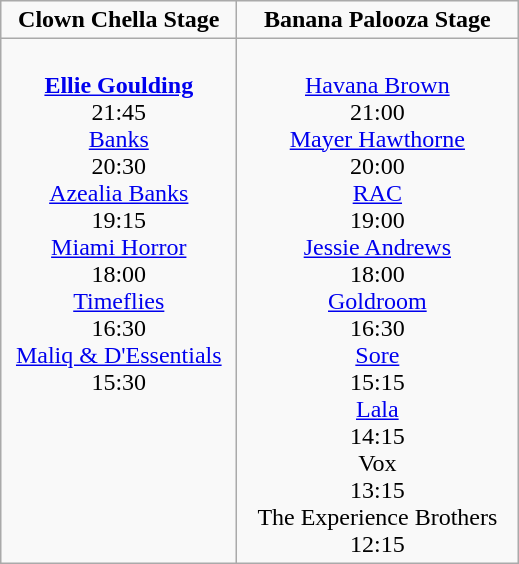<table class="wikitable">
<tr>
<td style="text-align:center;"><strong>Clown Chella Stage</strong></td>
<td style="text-align:center;"><strong>Banana Palooza Stage</strong></td>
</tr>
<tr>
<td style="text-align:center; vertical-align:top;" width="150px;"><br><strong><a href='#'>Ellie Goulding</a></strong><br>21:45<br><a href='#'>Banks</a><br>20:30<br><a href='#'>Azealia Banks</a><br>19:15<br><a href='#'>Miami Horror</a><br>18:00<br><a href='#'>Timeflies</a><br>16:30<br><a href='#'>Maliq & D'Essentials</a><br>15:30</td>
<td style="text-align:center; vertical-align:top;" width="180px;"><br><a href='#'>Havana Brown</a><br>21:00<br><a href='#'>Mayer Hawthorne</a> <br>20:00<br><a href='#'>RAC</a> <br>19:00<br><a href='#'>Jessie Andrews</a><br>18:00<br><a href='#'>Goldroom</a> <br>16:30<br><a href='#'>Sore</a><br>15:15<br><a href='#'>Lala</a><br>14:15<br>Vox<br>13:15<br>The Experience Brothers<br>12:15</td>
</tr>
</table>
